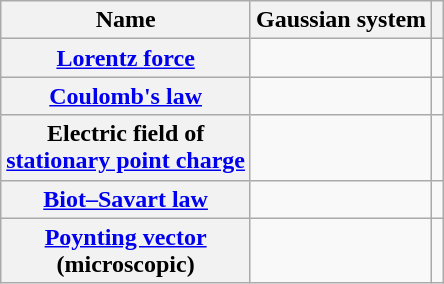<table class="wikitable plainrowheaders">
<tr>
<th scope="col">Name</th>
<th scope="col">Gaussian system</th>
<th scope="col"></th>
</tr>
<tr>
<th scope="row"><a href='#'>Lorentz force</a></th>
<td></td>
<td></td>
</tr>
<tr>
<th scope="row"><a href='#'>Coulomb's law</a></th>
<td></td>
<td> <br></td>
</tr>
<tr>
<th scope="row">Electric field of<br><a href='#'>stationary point charge</a></th>
<td></td>
<td></td>
</tr>
<tr>
<th scope="row"><a href='#'>Biot–Savart law</a></th>
<td></td>
<td></td>
</tr>
<tr>
<th scope="row"><a href='#'>Poynting vector</a><br>(microscopic)</th>
<td></td>
<td></td>
</tr>
</table>
